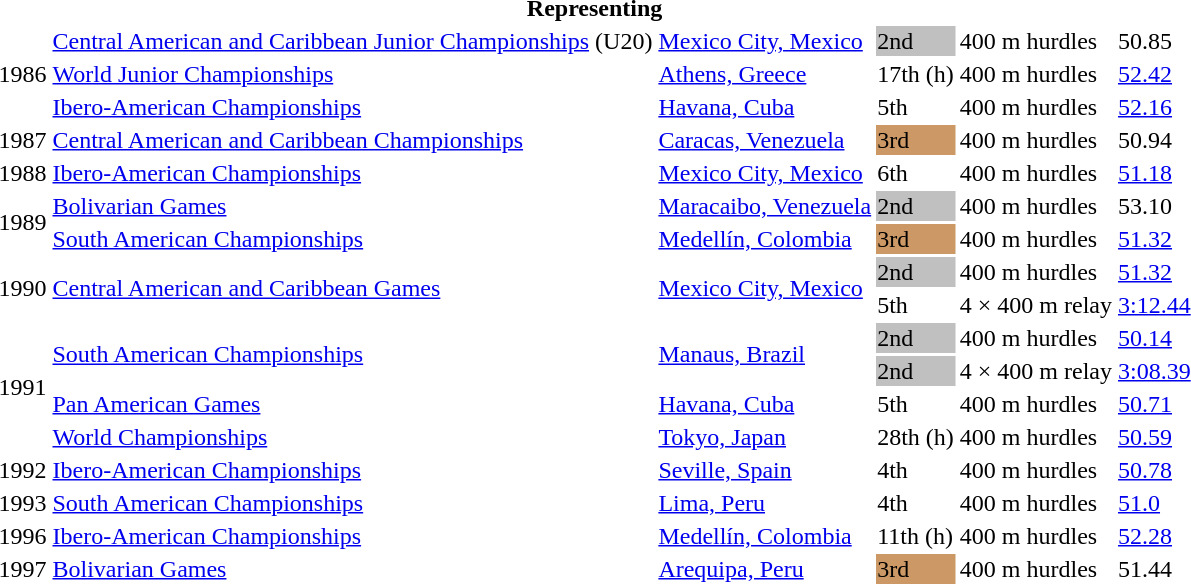<table>
<tr>
<th colspan=6>Representing </th>
</tr>
<tr>
<td rowspan=3>1986</td>
<td><a href='#'>Central American and Caribbean Junior Championships</a> (U20)</td>
<td><a href='#'>Mexico City, Mexico</a></td>
<td bgcolor=silver>2nd</td>
<td>400 m hurdles</td>
<td>50.85</td>
</tr>
<tr>
<td><a href='#'>World Junior Championships</a></td>
<td><a href='#'>Athens, Greece</a></td>
<td>17th (h)</td>
<td>400 m hurdles</td>
<td><a href='#'>52.42</a></td>
</tr>
<tr>
<td><a href='#'>Ibero-American Championships</a></td>
<td><a href='#'>Havana, Cuba</a></td>
<td>5th</td>
<td>400 m hurdles</td>
<td><a href='#'>52.16</a></td>
</tr>
<tr>
<td>1987</td>
<td><a href='#'>Central American and Caribbean Championships</a></td>
<td><a href='#'>Caracas, Venezuela</a></td>
<td bgcolor=cc9966>3rd</td>
<td>400 m hurdles</td>
<td>50.94</td>
</tr>
<tr>
<td>1988</td>
<td><a href='#'>Ibero-American Championships</a></td>
<td><a href='#'>Mexico City, Mexico</a></td>
<td>6th</td>
<td>400 m hurdles</td>
<td><a href='#'>51.18</a></td>
</tr>
<tr>
<td rowspan=2>1989</td>
<td><a href='#'>Bolivarian Games</a></td>
<td><a href='#'>Maracaibo, Venezuela</a></td>
<td bgcolor=silver>2nd</td>
<td>400 m hurdles</td>
<td>53.10</td>
</tr>
<tr>
<td><a href='#'>South American Championships</a></td>
<td><a href='#'>Medellín, Colombia</a></td>
<td bgcolor=cc9966>3rd</td>
<td>400 m hurdles</td>
<td><a href='#'>51.32</a></td>
</tr>
<tr>
<td rowspan=2>1990</td>
<td rowspan=2><a href='#'>Central American and Caribbean Games</a></td>
<td rowspan=2><a href='#'>Mexico City, Mexico</a></td>
<td bgcolor=silver>2nd</td>
<td>400 m hurdles</td>
<td><a href='#'>51.32</a></td>
</tr>
<tr>
<td>5th</td>
<td>4 × 400 m relay</td>
<td><a href='#'>3:12.44</a></td>
</tr>
<tr>
<td rowspan=4>1991</td>
<td rowspan=2><a href='#'>South American Championships</a></td>
<td rowspan=2><a href='#'>Manaus, Brazil</a></td>
<td bgcolor=silver>2nd</td>
<td>400 m hurdles</td>
<td><a href='#'>50.14</a></td>
</tr>
<tr>
<td bgcolor=silver>2nd</td>
<td>4 × 400 m relay</td>
<td><a href='#'>3:08.39</a></td>
</tr>
<tr>
<td><a href='#'>Pan American Games</a></td>
<td><a href='#'>Havana, Cuba</a></td>
<td>5th</td>
<td>400 m hurdles</td>
<td><a href='#'>50.71</a></td>
</tr>
<tr>
<td><a href='#'>World Championships</a></td>
<td><a href='#'>Tokyo, Japan</a></td>
<td>28th (h)</td>
<td>400 m hurdles</td>
<td><a href='#'>50.59</a></td>
</tr>
<tr>
<td>1992</td>
<td><a href='#'>Ibero-American Championships</a></td>
<td><a href='#'>Seville, Spain</a></td>
<td>4th</td>
<td>400 m hurdles</td>
<td><a href='#'>50.78</a></td>
</tr>
<tr>
<td>1993</td>
<td><a href='#'>South American Championships</a></td>
<td><a href='#'>Lima, Peru</a></td>
<td>4th</td>
<td>400 m hurdles</td>
<td><a href='#'>51.0</a></td>
</tr>
<tr>
<td>1996</td>
<td><a href='#'>Ibero-American Championships</a></td>
<td><a href='#'>Medellín, Colombia</a></td>
<td>11th (h)</td>
<td>400 m hurdles</td>
<td><a href='#'>52.28</a></td>
</tr>
<tr>
<td>1997</td>
<td><a href='#'>Bolivarian Games</a></td>
<td><a href='#'>Arequipa, Peru</a></td>
<td bgcolor=cc9966>3rd</td>
<td>400 m hurdles</td>
<td>51.44</td>
</tr>
</table>
